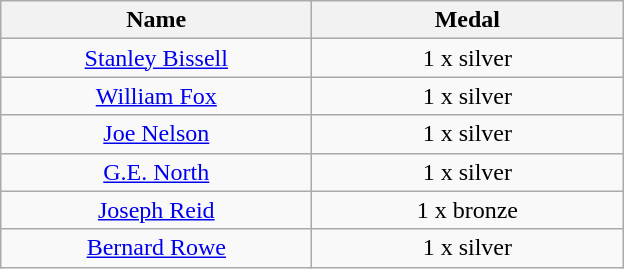<table class="wikitable" style="text-align: center">
<tr>
<th width=200>Name</th>
<th width=200>Medal</th>
</tr>
<tr>
<td><a href='#'>Stanley Bissell</a></td>
<td>1 x silver</td>
</tr>
<tr>
<td><a href='#'>William Fox</a></td>
<td>1 x silver</td>
</tr>
<tr>
<td><a href='#'>Joe Nelson</a></td>
<td>1 x silver</td>
</tr>
<tr>
<td><a href='#'>G.E. North</a></td>
<td>1 x silver</td>
</tr>
<tr>
<td><a href='#'>Joseph Reid</a></td>
<td>1 x bronze</td>
</tr>
<tr>
<td><a href='#'>Bernard Rowe</a></td>
<td>1 x silver</td>
</tr>
</table>
